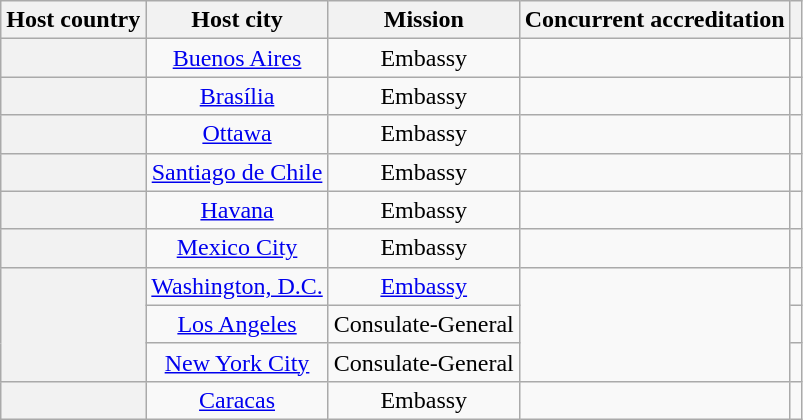<table class="wikitable plainrowheaders" style="text-align:center">
<tr>
<th scope="col">Host country</th>
<th scope="col">Host city</th>
<th scope="col">Mission</th>
<th scope="col">Concurrent accreditation</th>
<th scope="col"></th>
</tr>
<tr>
<th scope="row"></th>
<td><a href='#'>Buenos Aires</a></td>
<td>Embassy</td>
<td></td>
<td></td>
</tr>
<tr>
<th scope="row"></th>
<td><a href='#'>Brasília</a></td>
<td>Embassy</td>
<td></td>
<td></td>
</tr>
<tr>
<th scope="row"></th>
<td><a href='#'>Ottawa</a></td>
<td>Embassy</td>
<td></td>
<td></td>
</tr>
<tr>
<th scope="row"></th>
<td><a href='#'>Santiago de Chile</a></td>
<td>Embassy</td>
<td></td>
<td></td>
</tr>
<tr>
<th scope="row"></th>
<td><a href='#'>Havana</a></td>
<td>Embassy</td>
<td></td>
<td></td>
</tr>
<tr>
<th scope="row"></th>
<td><a href='#'>Mexico City</a></td>
<td>Embassy</td>
<td></td>
<td></td>
</tr>
<tr>
<th scope="row" rowspan="3"></th>
<td><a href='#'>Washington, D.C.</a></td>
<td><a href='#'>Embassy</a></td>
<td rowspan="3"></td>
<td></td>
</tr>
<tr>
<td><a href='#'>Los Angeles</a></td>
<td>Consulate-General</td>
<td></td>
</tr>
<tr>
<td><a href='#'>New York City</a></td>
<td>Consulate-General</td>
<td></td>
</tr>
<tr>
<th scope="row"></th>
<td><a href='#'>Caracas</a></td>
<td>Embassy</td>
<td></td>
<td></td>
</tr>
</table>
